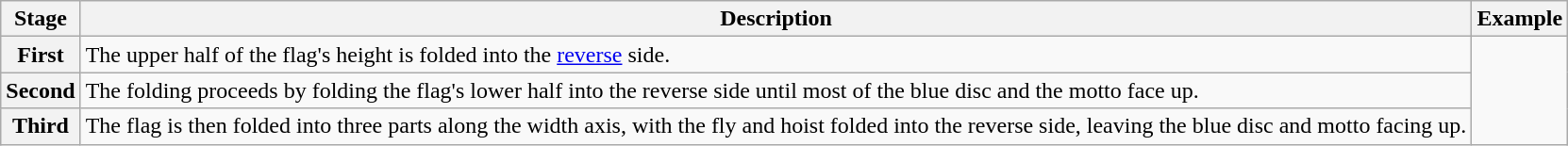<table class="wikitable">
<tr>
<th>Stage</th>
<th>Description</th>
<th>Example</th>
</tr>
<tr>
<th>First</th>
<td>The upper half of the flag's height is folded into the <a href='#'>reverse</a> side.</td>
<td class="noresize" rowspan="3" style="text-align:center;"></td>
</tr>
<tr>
<th>Second</th>
<td>The folding proceeds by folding the flag's lower half into the reverse side until most of the blue disc and the motto face up.</td>
</tr>
<tr>
<th>Third</th>
<td>The flag is then folded into three parts along the width axis, with the fly and hoist folded into the reverse side, leaving the blue disc and motto facing up.</td>
</tr>
</table>
